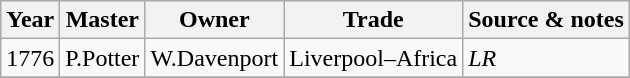<table class=" wikitable">
<tr>
<th>Year</th>
<th>Master</th>
<th>Owner</th>
<th>Trade</th>
<th>Source & notes</th>
</tr>
<tr>
<td>1776</td>
<td>P.Potter</td>
<td>W.Davenport</td>
<td>Liverpool–Africa</td>
<td><em>LR</em></td>
</tr>
<tr>
</tr>
</table>
